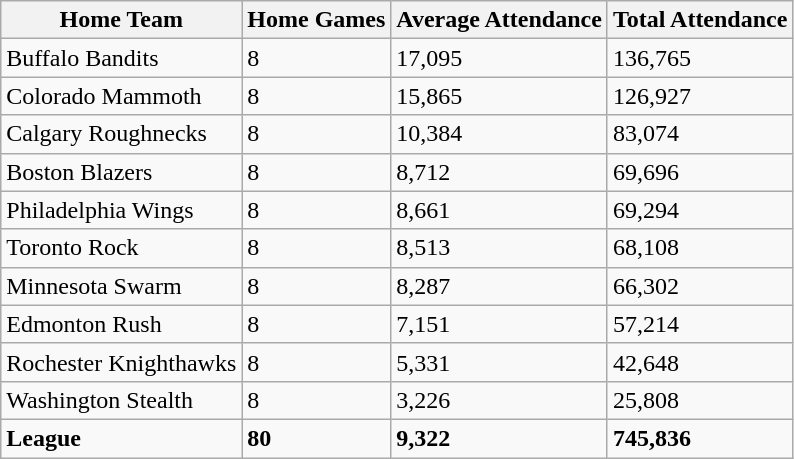<table class="wikitable sortable">
<tr>
<th>Home Team</th>
<th>Home Games</th>
<th>Average Attendance</th>
<th>Total Attendance</th>
</tr>
<tr>
<td>Buffalo Bandits</td>
<td>8</td>
<td>17,095</td>
<td>136,765</td>
</tr>
<tr>
<td>Colorado Mammoth</td>
<td>8</td>
<td>15,865</td>
<td>126,927</td>
</tr>
<tr>
<td>Calgary Roughnecks</td>
<td>8</td>
<td>10,384</td>
<td>83,074</td>
</tr>
<tr>
<td>Boston Blazers</td>
<td>8</td>
<td>8,712</td>
<td>69,696</td>
</tr>
<tr>
<td>Philadelphia Wings</td>
<td>8</td>
<td>8,661</td>
<td>69,294</td>
</tr>
<tr>
<td>Toronto Rock</td>
<td>8</td>
<td>8,513</td>
<td>68,108</td>
</tr>
<tr>
<td>Minnesota Swarm</td>
<td>8</td>
<td>8,287</td>
<td>66,302</td>
</tr>
<tr>
<td>Edmonton Rush</td>
<td>8</td>
<td>7,151</td>
<td>57,214</td>
</tr>
<tr>
<td>Rochester Knighthawks</td>
<td>8</td>
<td>5,331</td>
<td>42,648</td>
</tr>
<tr>
<td>Washington Stealth</td>
<td>8</td>
<td>3,226</td>
<td>25,808</td>
</tr>
<tr class="sortbottom">
<td><strong>League</strong></td>
<td><strong>80</strong></td>
<td><strong>9,322</strong></td>
<td><strong>745,836</strong></td>
</tr>
</table>
